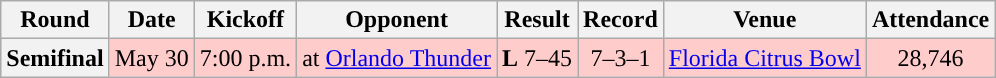<table class="wikitable" style="text-align:center">
<tr>
<th>Round</th>
<th>Date</th>
<th>Kickoff</th>
<th>Opponent</th>
<th>Result</th>
<th>Record</th>
<th>Venue</th>
<th>Attendance</th>
</tr>
<tr style="background:#fcc">
<th>Semifinal</th>
<td>May 30</td>
<td>7:00 p.m.</td>
<td>at <a href='#'>Orlando Thunder</a></td>
<td><strong>L</strong> 7–45</td>
<td>7–3–1</td>
<td><a href='#'>Florida Citrus Bowl</a></td>
<td>28,746</td>
</tr>
</table>
